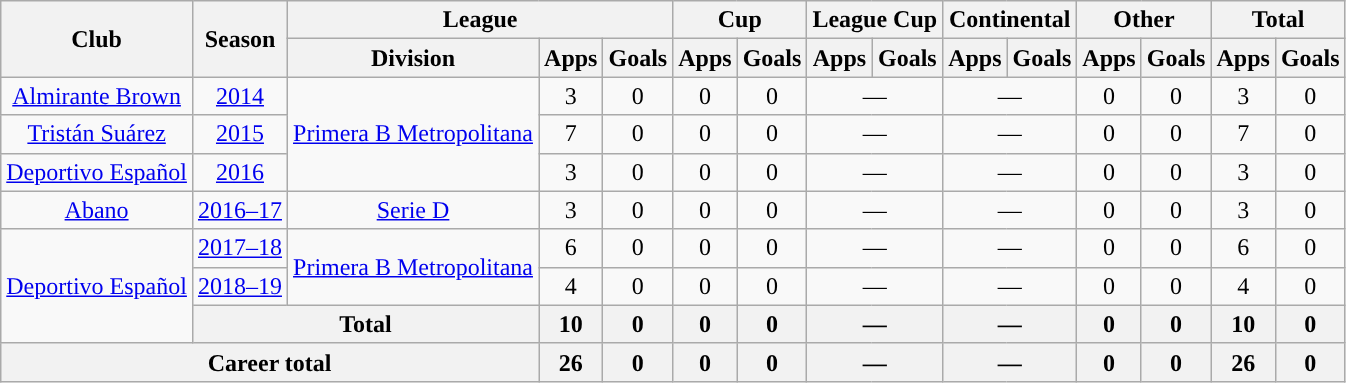<table class="wikitable" style="text-align:center">
<tr>
<th rowspan="2">Club</th>
<th rowspan="2">Season</th>
<th colspan="3">League</th>
<th colspan="2">Cup</th>
<th colspan="2">League Cup</th>
<th colspan="2">Continental</th>
<th colspan="2">Other</th>
<th colspan="2">Total</th>
</tr>
<tr>
<th>Division</th>
<th>Apps</th>
<th>Goals</th>
<th>Apps</th>
<th>Goals</th>
<th>Apps</th>
<th>Goals</th>
<th>Apps</th>
<th>Goals</th>
<th>Apps</th>
<th>Goals</th>
<th>Apps</th>
<th>Goals</th>
</tr>
<tr>
<td rowspan="1"><a href='#'>Almirante Brown</a></td>
<td><a href='#'>2014</a></td>
<td rowspan="3"><a href='#'>Primera B Metropolitana</a></td>
<td>3</td>
<td>0</td>
<td>0</td>
<td>0</td>
<td colspan="2">—</td>
<td colspan="2">—</td>
<td>0</td>
<td>0</td>
<td>3</td>
<td>0</td>
</tr>
<tr>
<td rowspan="1"><a href='#'>Tristán Suárez</a></td>
<td><a href='#'>2015</a></td>
<td>7</td>
<td>0</td>
<td>0</td>
<td>0</td>
<td colspan="2">—</td>
<td colspan="2">—</td>
<td>0</td>
<td>0</td>
<td>7</td>
<td>0</td>
</tr>
<tr>
<td rowspan="1"><a href='#'>Deportivo Español</a></td>
<td><a href='#'>2016</a></td>
<td>3</td>
<td>0</td>
<td>0</td>
<td>0</td>
<td colspan="2">—</td>
<td colspan="2">—</td>
<td>0</td>
<td>0</td>
<td>3</td>
<td>0</td>
</tr>
<tr>
<td rowspan="1"><a href='#'>Abano</a></td>
<td><a href='#'>2016–17</a></td>
<td rowspan="1"><a href='#'>Serie D</a></td>
<td>3</td>
<td>0</td>
<td>0</td>
<td>0</td>
<td colspan="2">—</td>
<td colspan="2">—</td>
<td>0</td>
<td>0</td>
<td>3</td>
<td>0</td>
</tr>
<tr>
<td rowspan="3"><a href='#'>Deportivo Español</a></td>
<td><a href='#'>2017–18</a></td>
<td rowspan="2"><a href='#'>Primera B Metropolitana</a></td>
<td>6</td>
<td>0</td>
<td>0</td>
<td>0</td>
<td colspan="2">—</td>
<td colspan="2">—</td>
<td>0</td>
<td>0</td>
<td>6</td>
<td>0</td>
</tr>
<tr>
<td><a href='#'>2018–19</a></td>
<td>4</td>
<td>0</td>
<td>0</td>
<td>0</td>
<td colspan="2">—</td>
<td colspan="2">—</td>
<td>0</td>
<td>0</td>
<td>4</td>
<td>0</td>
</tr>
<tr>
<th colspan="2">Total</th>
<th>10</th>
<th>0</th>
<th>0</th>
<th>0</th>
<th colspan="2">—</th>
<th colspan="2">—</th>
<th>0</th>
<th>0</th>
<th>10</th>
<th>0</th>
</tr>
<tr>
<th colspan="3">Career total</th>
<th>26</th>
<th>0</th>
<th>0</th>
<th>0</th>
<th colspan="2">—</th>
<th colspan="2">—</th>
<th>0</th>
<th>0</th>
<th>26</th>
<th>0</th>
</tr>
</table>
